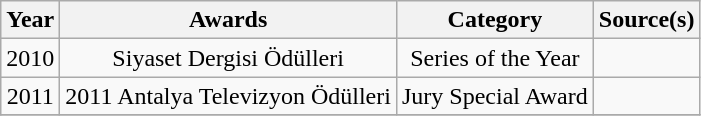<table class="wikitable">
<tr>
<th>Year</th>
<th>Awards</th>
<th>Category</th>
<th>Source(s)</th>
</tr>
<tr>
<td align="center">2010</td>
<td align="center">Siyaset Dergisi Ödülleri</td>
<td align="center">Series of the Year</td>
<td align="center"></td>
</tr>
<tr>
<td align="center">2011</td>
<td align="center">2011 Antalya Televizyon Ödülleri</td>
<td align="center">Jury Special Award</td>
<td align="center"></td>
</tr>
<tr>
</tr>
</table>
